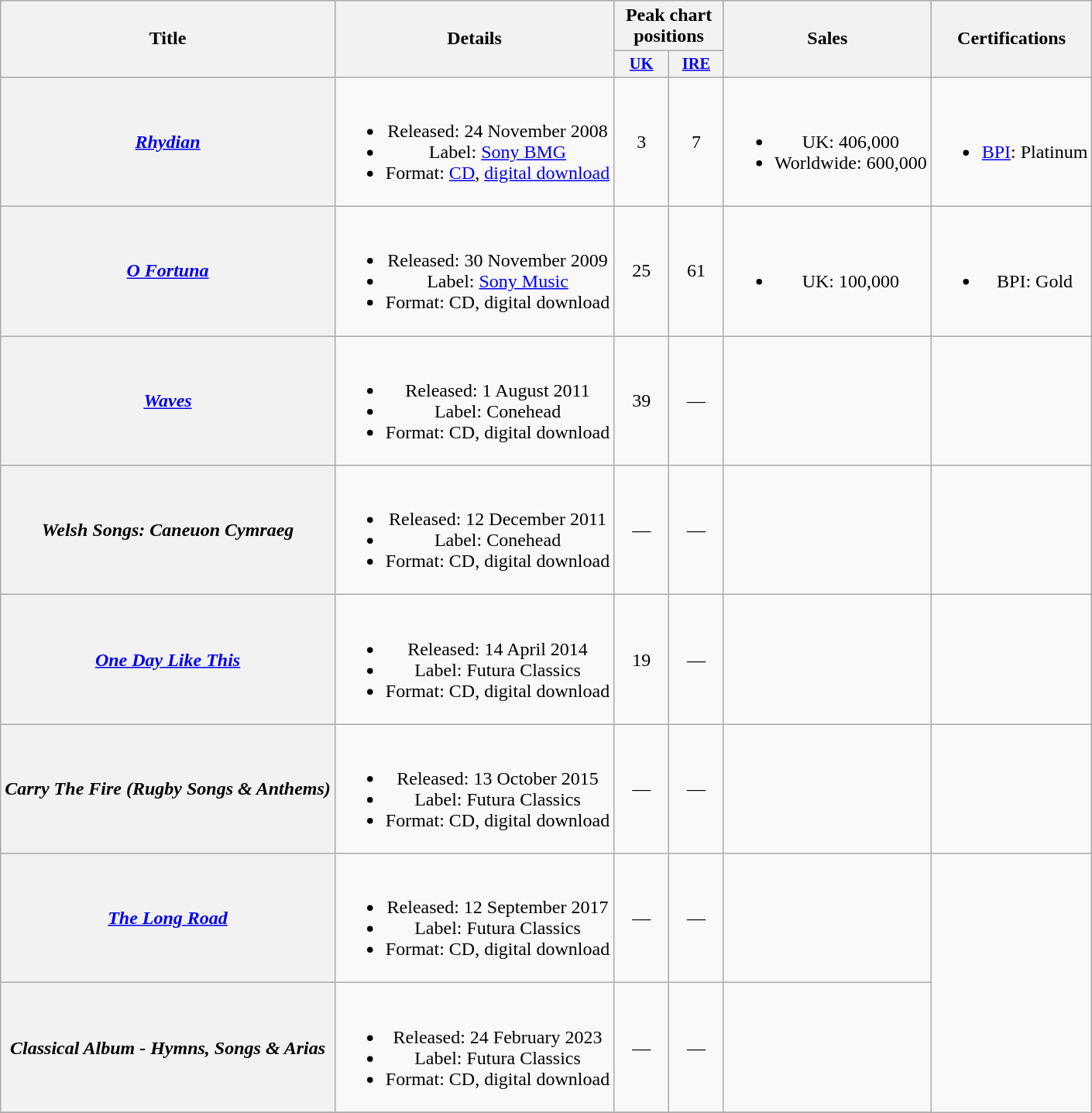<table class="wikitable plainrowheaders" style="text-align:center;">
<tr>
<th scope="col" rowspan="2">Title</th>
<th scope="col" rowspan="2">Details</th>
<th scope="col" colspan="2">Peak chart positions</th>
<th scope="col" rowspan="2">Sales</th>
<th scope="col" rowspan="2">Certifications</th>
</tr>
<tr>
<th scope="col" style="width:3em;font-size:85%;"><a href='#'>UK</a><br></th>
<th scope="col" style="width:3em;font-size:85%;"><a href='#'>IRE</a><br></th>
</tr>
<tr>
<th scope="row"><em><a href='#'>Rhydian</a></em></th>
<td><br><ul><li>Released: 24 November 2008</li><li>Label: <a href='#'>Sony BMG</a></li><li>Format: <a href='#'>CD</a>, <a href='#'>digital download</a></li></ul></td>
<td>3</td>
<td>7</td>
<td><br><ul><li>UK: 406,000</li><li>Worldwide: 600,000</li></ul></td>
<td><br><ul><li><a href='#'>BPI</a>: Platinum</li></ul></td>
</tr>
<tr>
<th scope="row"><em><a href='#'>O Fortuna</a></em></th>
<td><br><ul><li>Released: 30 November 2009</li><li>Label: <a href='#'>Sony Music</a></li><li>Format: CD, digital download</li></ul></td>
<td>25</td>
<td>61</td>
<td><br><ul><li>UK: 100,000</li></ul></td>
<td><br><ul><li>BPI: Gold</li></ul></td>
</tr>
<tr>
<th scope="row"><em><a href='#'>Waves</a></em></th>
<td><br><ul><li>Released: 1 August 2011</li><li>Label: Conehead</li><li>Format: CD, digital download</li></ul></td>
<td>39</td>
<td>—</td>
<td></td>
<td></td>
</tr>
<tr>
<th scope="row"><em>Welsh Songs: Caneuon Cymraeg</em></th>
<td><br><ul><li>Released: 12 December 2011</li><li>Label: Conehead</li><li>Format: CD, digital download</li></ul></td>
<td>—</td>
<td>—</td>
<td></td>
<td></td>
</tr>
<tr>
<th scope="row"><em><a href='#'>One Day Like This</a></em></th>
<td><br><ul><li>Released: 14 April 2014</li><li>Label: Futura Classics</li><li>Format: CD, digital download</li></ul></td>
<td>19</td>
<td>—</td>
<td></td>
<td></td>
</tr>
<tr>
<th scope="row"><em>Carry The Fire (Rugby Songs & Anthems)</em></th>
<td><br><ul><li>Released: 13 October 2015</li><li>Label: Futura Classics</li><li>Format: CD, digital download</li></ul></td>
<td>—</td>
<td>—</td>
<td></td>
<td></td>
</tr>
<tr>
<th scope="row"><em><a href='#'>The Long Road</a></em></th>
<td><br><ul><li>Released: 12 September 2017</li><li>Label: Futura Classics</li><li>Format: CD, digital download</li></ul></td>
<td>—</td>
<td>—</td>
<td></td>
</tr>
<tr>
<th scope="row"><em>Classical Album - Hymns, Songs & Arias</em></th>
<td><br><ul><li>Released: 24 February 2023</li><li>Label: Futura Classics</li><li>Format: CD, digital download</li></ul></td>
<td>—</td>
<td>—</td>
<td></td>
</tr>
<tr>
</tr>
</table>
